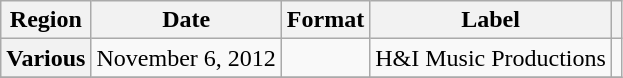<table class="wikitable plainrowheaders">
<tr>
<th scope="col">Region</th>
<th scope="col">Date</th>
<th scope="col">Format</th>
<th scope="col">Label</th>
<th scope="col"></th>
</tr>
<tr>
<th scope="row">Various</th>
<td>November 6, 2012</td>
<td></td>
<td>H&I Music Productions</td>
<td style="text-align:center;"></td>
</tr>
<tr>
</tr>
</table>
